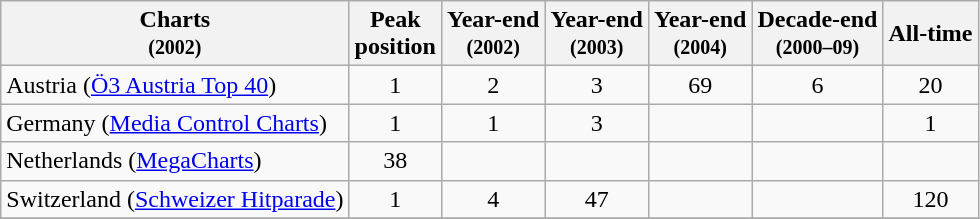<table class="wikitable sortable" style="text-align:center;">
<tr>
<th>Charts<br><small>(2002)</small></th>
<th>Peak<br>position</th>
<th>Year-end <br> <small>(2002)</small></th>
<th>Year-end <br> <small>(2003)</small></th>
<th>Year-end <br> <small>(2004)</small></th>
<th>Decade-end <br> <small>(2000–09)</small></th>
<th>All-time</th>
</tr>
<tr>
<td style="text-align:left;">Austria (<a href='#'>Ö3 Austria Top 40</a>)</td>
<td>1</td>
<td>2</td>
<td>3</td>
<td>69</td>
<td>6</td>
<td>20</td>
</tr>
<tr>
<td style="text-align:left;">Germany (<a href='#'>Media Control Charts</a>)</td>
<td>1</td>
<td>1</td>
<td>3</td>
<td></td>
<td></td>
<td>1</td>
</tr>
<tr>
<td style="text-align:left;">Netherlands (<a href='#'>MegaCharts</a>)</td>
<td>38</td>
<td></td>
<td></td>
<td></td>
<td></td>
<td></td>
</tr>
<tr>
<td style="text-align:left;">Switzerland (<a href='#'>Schweizer Hitparade</a>)</td>
<td>1</td>
<td>4</td>
<td>47</td>
<td></td>
<td></td>
<td>120</td>
</tr>
<tr>
</tr>
</table>
